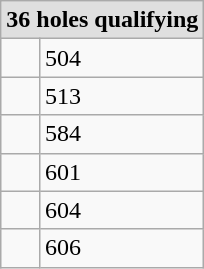<table class="wikitable">
<tr align=center style="background:#dfdfdf;">
<td colspan=2><strong>36 holes qualifying</strong></td>
</tr>
<tr align=left>
<td></td>
<td>504</td>
</tr>
<tr align=left>
<td></td>
<td>513</td>
</tr>
<tr align=left>
<td></td>
<td>584</td>
</tr>
<tr align=left>
<td></td>
<td>601</td>
</tr>
<tr align=left>
<td></td>
<td>604</td>
</tr>
<tr align=left>
<td></td>
<td>606</td>
</tr>
</table>
